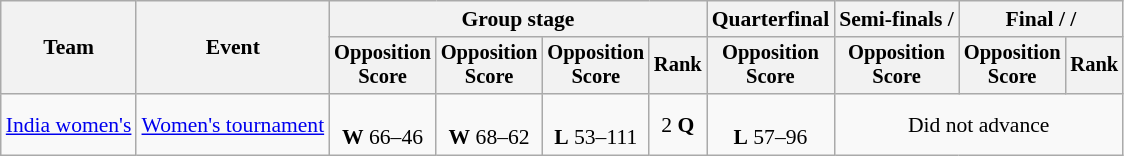<table class=wikitable style=font-size:90%;text-align:center>
<tr>
<th rowspan=2>Team</th>
<th rowspan=2>Event</th>
<th colspan=4>Group stage</th>
<th>Quarterfinal</th>
<th>Semi-finals / </th>
<th colspan=2>Final /  / </th>
</tr>
<tr style="font-size:95%">
<th>Opposition<br>Score</th>
<th>Opposition<br>Score</th>
<th>Opposition<br>Score</th>
<th>Rank</th>
<th>Opposition<br>Score</th>
<th>Opposition<br>Score</th>
<th>Opposition<br>Score</th>
<th>Rank</th>
</tr>
<tr>
<td align=left><a href='#'>India women's</a></td>
<td align=left><a href='#'>Women's tournament</a></td>
<td><br><strong>W</strong> 66–46</td>
<td><br><strong>W</strong> 68–62</td>
<td><br><strong>L</strong> 53–111</td>
<td>2 <strong>Q</strong></td>
<td><br><strong>L</strong> 57–96</td>
<td colspan="3">Did not advance</td>
</tr>
</table>
